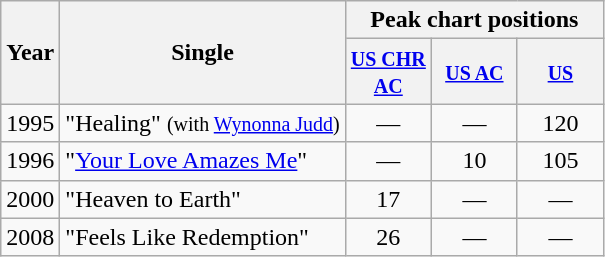<table class="wikitable">
<tr>
<th rowspan="2">Year</th>
<th rowspan="2">Single</th>
<th colspan="3">Peak chart positions</th>
</tr>
<tr>
<th width="50"><small><a href='#'>US CHR AC</a></small></th>
<th width="50"><small><a href='#'>US AC</a></small></th>
<th width="50"><small><a href='#'>US</a></small></th>
</tr>
<tr>
<td>1995</td>
<td>"Healing" <small>(with <a href='#'>Wynonna Judd</a>)</small></td>
<td align=center>—</td>
<td align=center>—</td>
<td align=center>120</td>
</tr>
<tr>
<td>1996</td>
<td>"<a href='#'>Your Love Amazes Me</a>"</td>
<td align=center>—</td>
<td align=center>10</td>
<td align=center>105</td>
</tr>
<tr>
<td>2000</td>
<td>"Heaven to Earth"</td>
<td align=center>17</td>
<td align=center>—</td>
<td align=center>—</td>
</tr>
<tr>
<td>2008</td>
<td>"Feels Like Redemption"</td>
<td align=center>26</td>
<td align=center>—</td>
<td align=center>—</td>
</tr>
</table>
